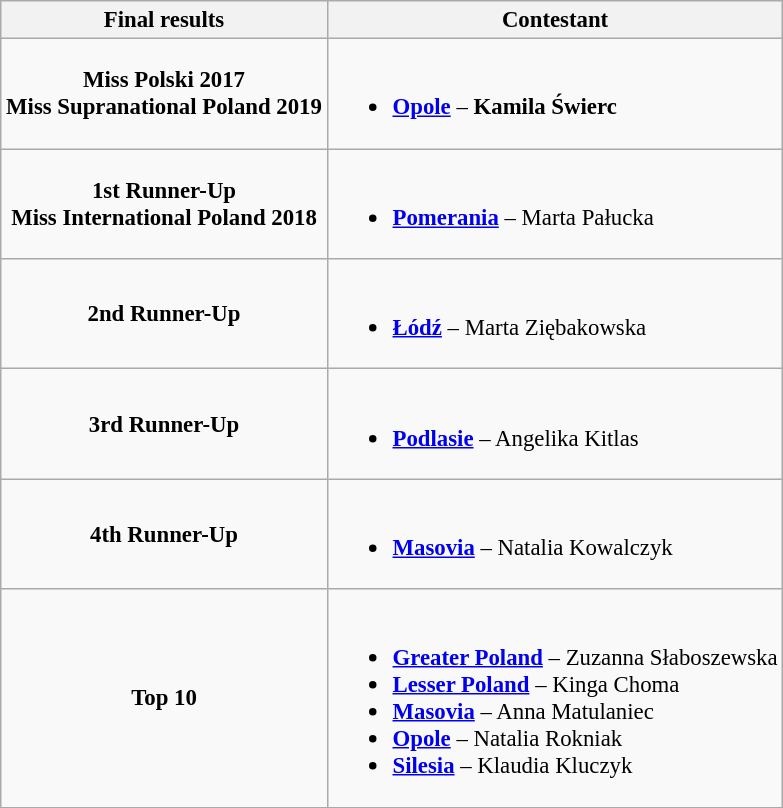<table class="wikitable sortable" style="font-size: 95%;">
<tr>
<th>Final results</th>
<th>Contestant</th>
</tr>
<tr>
<td style="text-align:center;"><strong>Miss Polski 2017</strong><br><strong>Miss Supranational Poland 2019</strong></td>
<td><br><ul><li> <strong><a href='#'>Opole</a></strong> – <strong>Kamila Świerc</strong></li></ul></td>
</tr>
<tr>
<td style="text-align:center;"><strong>1st Runner-Up</strong><br><strong>Miss International Poland 2018</strong></td>
<td><br><ul><li> <strong><a href='#'>Pomerania</a></strong> – Marta Pałucka</li></ul></td>
</tr>
<tr>
<td style="text-align:center;"><strong>2nd Runner-Up</strong></td>
<td><br><ul><li> <strong><a href='#'>Łódź</a></strong> – Marta Ziębakowska</li></ul></td>
</tr>
<tr>
<td style="text-align:center;"><strong>3rd Runner-Up</strong></td>
<td><br><ul><li> <strong><a href='#'>Podlasie</a></strong> – Angelika Kitlas</li></ul></td>
</tr>
<tr>
<td style="text-align:center;"><strong>4th Runner-Up</strong></td>
<td><br><ul><li> <strong><a href='#'>Masovia</a></strong> – Natalia Kowalczyk</li></ul></td>
</tr>
<tr>
<td style="text-align:center;"><strong>Top 10</strong></td>
<td><br><ul><li> <strong><a href='#'>Greater Poland</a></strong> – Zuzanna Słaboszewska</li><li> <strong><a href='#'>Lesser Poland</a></strong> – Kinga Choma</li><li> <strong><a href='#'>Masovia</a></strong> – Anna Matulaniec</li><li> <strong><a href='#'>Opole</a></strong> – Natalia Rokniak</li><li> <strong><a href='#'>Silesia</a></strong> – Klaudia Kluczyk</li></ul></td>
</tr>
<tr>
</tr>
</table>
